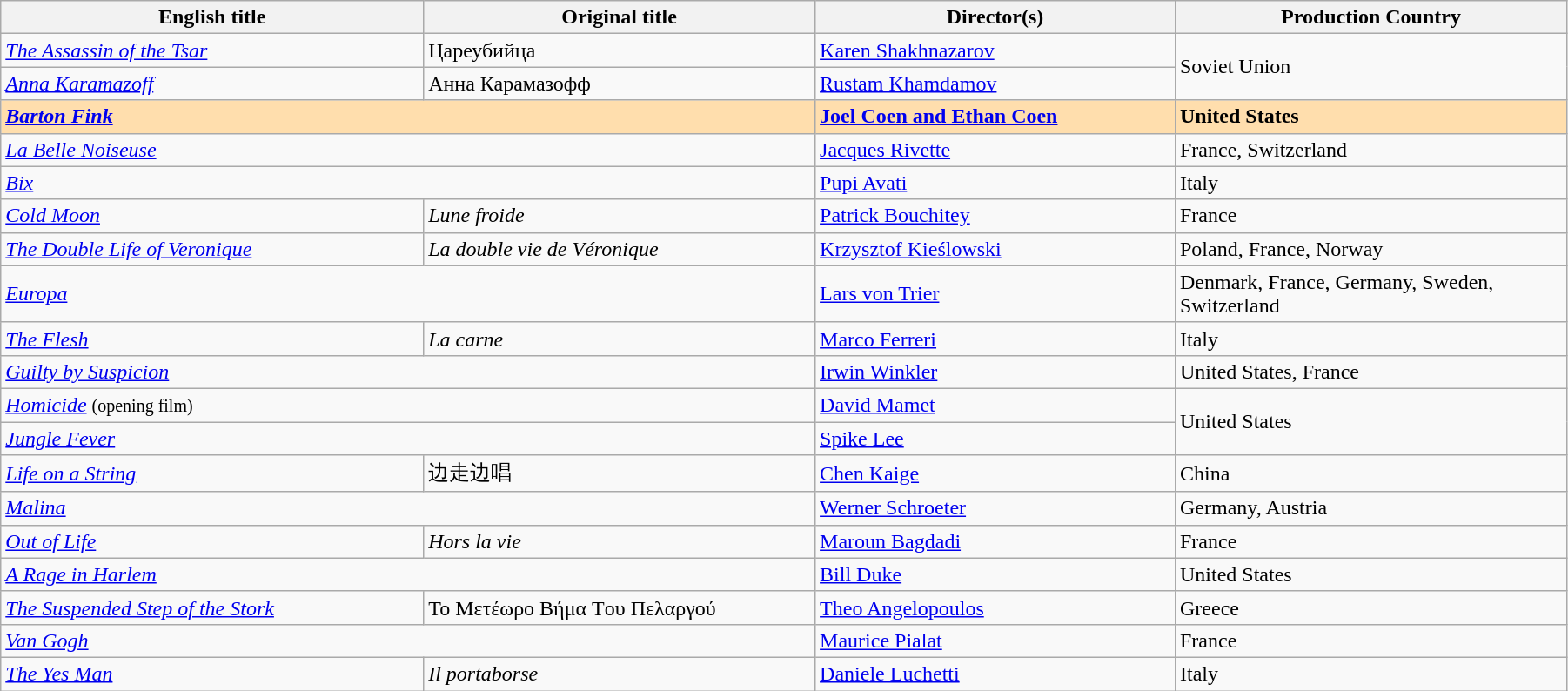<table class="wikitable" width="95%" cellpadding="5">
<tr>
<th width="27%">English title</th>
<th width="25%">Original title</th>
<th width="23%">Director(s)</th>
<th width="25%">Production Country</th>
</tr>
<tr>
<td data-sort-value="Assassin"><em><a href='#'>The Assassin of the Tsar</a></em></td>
<td>Цареубийца</td>
<td data-sort-value="Shakhnazarov"><a href='#'>Karen Shakhnazarov</a></td>
<td rowspan="2">Soviet Union</td>
</tr>
<tr>
<td><em><a href='#'>Anna Karamazoff</a></em></td>
<td>Анна Карамазофф</td>
<td data-sort-value="Khamdamov"><a href='#'>Rustam Khamdamov</a></td>
</tr>
<tr style="background:#FFDEAD">
<td colspan="2"><strong><em><a href='#'>Barton Fink</a></em></strong></td>
<td data-sort-value="Coen"><strong><a href='#'>Joel Coen and Ethan Coen</a></strong></td>
<td><strong>United States</strong></td>
</tr>
<tr>
<td colspan=2 data-sort-value="Belle"><em><a href='#'>La Belle Noiseuse</a></em></td>
<td data-sort-value="Rivette"><a href='#'>Jacques Rivette</a></td>
<td>France, Switzerland</td>
</tr>
<tr>
<td colspan=2><em><a href='#'>Bix</a></em></td>
<td><a href='#'>Pupi Avati</a></td>
<td>Italy</td>
</tr>
<tr>
<td><em><a href='#'>Cold Moon</a></em></td>
<td><em>Lune froide</em></td>
<td data-sort-value="Bouchitey"><a href='#'>Patrick Bouchitey</a></td>
<td>France</td>
</tr>
<tr>
<td data-sort-value="Double"><em><a href='#'>The Double Life of Veronique</a></em></td>
<td data-sort-value="double"><em>La double vie de Véronique</em></td>
<td data-sort-value="Kieslowski"><a href='#'>Krzysztof Kieślowski</a></td>
<td>Poland, France, Norway</td>
</tr>
<tr>
<td colspan=2><em><a href='#'>Europa</a></em></td>
<td data-sort-value="von Trier"><a href='#'>Lars von Trier</a></td>
<td>Denmark, France, Germany, Sweden, Switzerland</td>
</tr>
<tr>
<td data-sort-value="Flesh"><em><a href='#'>The Flesh</a></em></td>
<td data-sort-value="carne"><em>La carne</em></td>
<td data-sort-value="Ferreri"><a href='#'>Marco Ferreri</a></td>
<td>Italy</td>
</tr>
<tr>
<td colspan=2><em><a href='#'>Guilty by Suspicion</a></em></td>
<td data-sort-value="Winkler"><a href='#'>Irwin Winkler</a></td>
<td>United States, France</td>
</tr>
<tr>
<td colspan=2><em><a href='#'>Homicide</a></em> <small>(opening film)</small></td>
<td data-sort-value="Mamet"><a href='#'>David Mamet</a></td>
<td rowspan="2">United States</td>
</tr>
<tr>
<td colspan=2><em><a href='#'>Jungle Fever</a></em></td>
<td data-sort-value="Lee"><a href='#'>Spike Lee</a></td>
</tr>
<tr>
<td><em><a href='#'>Life on a String</a></em></td>
<td>边走边唱</td>
<td data-sort-value="Kaige"><a href='#'>Chen Kaige</a></td>
<td>China</td>
</tr>
<tr>
<td colspan=2><em><a href='#'>Malina</a></em></td>
<td data-sort-value="Schroeter"><a href='#'>Werner Schroeter</a></td>
<td>Germany, Austria</td>
</tr>
<tr>
<td><em><a href='#'>Out of Life</a></em></td>
<td><em>Hors la vie</em></td>
<td data-sort-value="Bagdadi"><a href='#'>Maroun Bagdadi</a></td>
<td>France</td>
</tr>
<tr>
<td colspan=2 data-sort-value="Rage"><em><a href='#'>A Rage in Harlem</a></em></td>
<td data-sort-value="Duke"><a href='#'>Bill Duke</a></td>
<td>United States</td>
</tr>
<tr>
<td data-sort-value="Suspended"><em><a href='#'>The Suspended Step of the Stork</a></em></td>
<td data-sort-value="meteoro">Το Mετέωρο Bήμα Tου Πελαργού</td>
<td data-sort-value="Angelopoulos"><a href='#'>Theo Angelopoulos</a></td>
<td>Greece</td>
</tr>
<tr>
<td colspan=2><em><a href='#'>Van Gogh</a></em></td>
<td data-sort-value="Pialat"><a href='#'>Maurice Pialat</a></td>
<td>France</td>
</tr>
<tr>
<td data-sort-value="Yes"><em><a href='#'>The Yes Man</a></em></td>
<td data-sort-value="portaborse"><em>Il portaborse</em></td>
<td data-sort-value="Luchetti"><a href='#'>Daniele Luchetti</a></td>
<td>Italy</td>
</tr>
</table>
